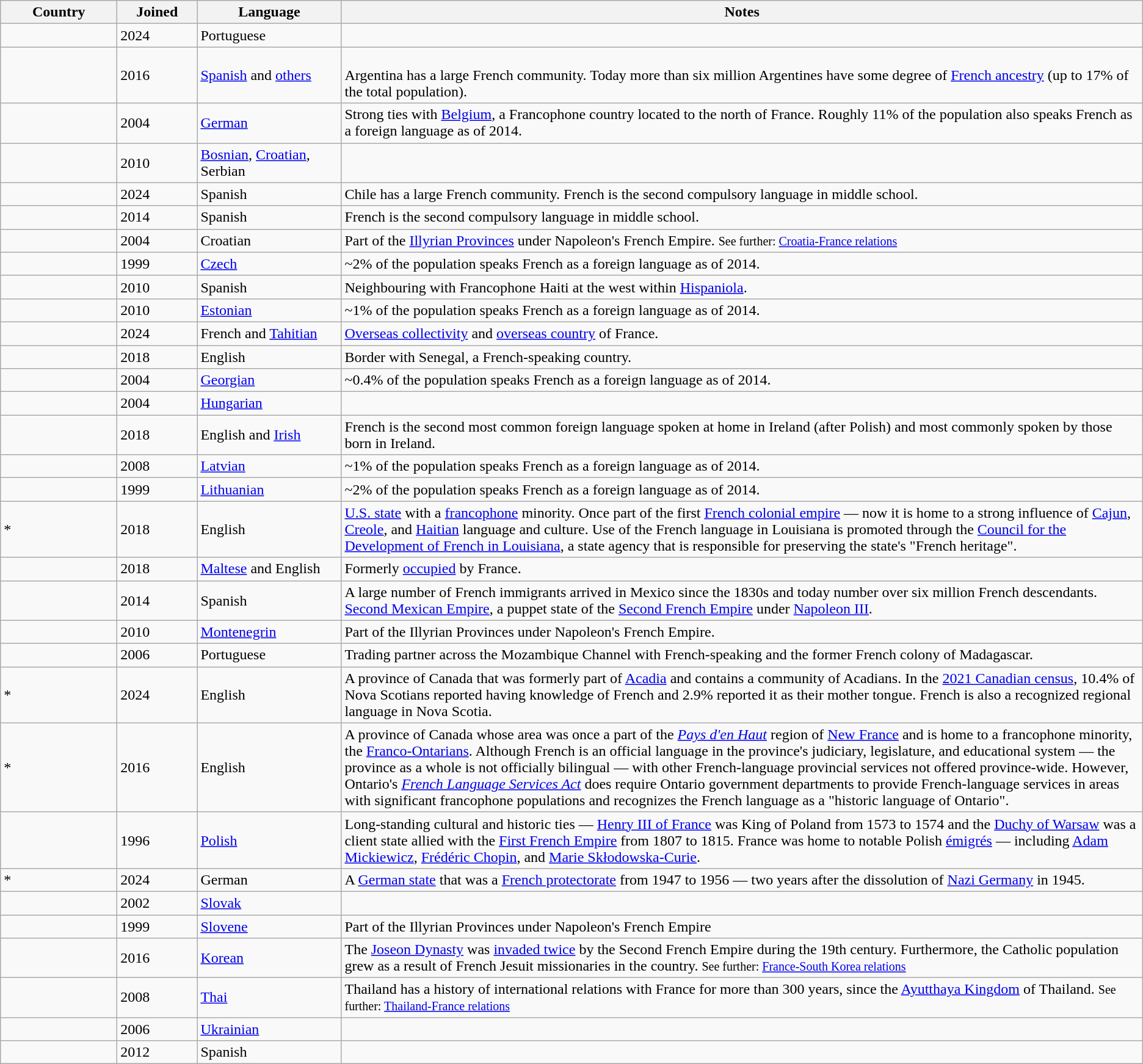<table class="wikitable sortable">
<tr>
<th style="width:120px;">Country</th>
<th width="80">Joined</th>
<th style="width:150px;">Language</th>
<th>Notes</th>
</tr>
<tr>
<td></td>
<td>2024</td>
<td>Portuguese</td>
<td></td>
</tr>
<tr>
<td></td>
<td>2016</td>
<td><a href='#'>Spanish</a> and <a href='#'>others</a></td>
<td><br>Argentina has a large French community. Today more than six million Argentines have some degree of <a href='#'>French ancestry</a> (up to 17% of the total population).</td>
</tr>
<tr>
<td></td>
<td>2004</td>
<td><a href='#'>German</a></td>
<td>Strong ties with <a href='#'>Belgium</a>, a Francophone country located to the north of France. Roughly 11% of the population also speaks French as a foreign language as of 2014.</td>
</tr>
<tr>
<td></td>
<td>2010</td>
<td><a href='#'>Bosnian</a>, <a href='#'>Croatian</a>, Serbian</td>
<td></td>
</tr>
<tr>
<td></td>
<td>2024</td>
<td>Spanish</td>
<td>Chile has a large French community. French is the second compulsory language in middle school.</td>
</tr>
<tr>
<td></td>
<td>2014</td>
<td>Spanish</td>
<td>French is the second compulsory language in middle school.</td>
</tr>
<tr>
<td></td>
<td>2004</td>
<td>Croatian</td>
<td>Part of the <a href='#'>Illyrian Provinces</a> under Napoleon's French Empire. <small>See further: <a href='#'>Croatia-France relations</a></small></td>
</tr>
<tr>
<td></td>
<td>1999</td>
<td><a href='#'>Czech</a></td>
<td>~2% of the population speaks French as a foreign language as of 2014.</td>
</tr>
<tr>
<td></td>
<td>2010</td>
<td>Spanish</td>
<td>Neighbouring with Francophone Haiti at the west within <a href='#'>Hispaniola</a>.</td>
</tr>
<tr>
<td></td>
<td>2010</td>
<td><a href='#'>Estonian</a></td>
<td>~1% of the population speaks French as a foreign language as of 2014.</td>
</tr>
<tr>
<td></td>
<td>2024</td>
<td>French and <a href='#'>Tahitian</a></td>
<td><a href='#'>Overseas collectivity</a> and <a href='#'>overseas country</a> of France.</td>
</tr>
<tr>
<td></td>
<td>2018</td>
<td>English</td>
<td>Border with Senegal, a French-speaking country.</td>
</tr>
<tr>
<td></td>
<td>2004</td>
<td><a href='#'>Georgian</a></td>
<td>~0.4% of the population speaks French as a foreign language as of 2014.</td>
</tr>
<tr>
<td></td>
<td>2004</td>
<td><a href='#'>Hungarian</a></td>
<td></td>
</tr>
<tr>
<td></td>
<td>2018</td>
<td>English and <a href='#'>Irish</a></td>
<td>French is the second most common foreign language spoken at home in Ireland (after Polish) and most commonly spoken by those born in Ireland.</td>
</tr>
<tr>
<td></td>
<td>2008</td>
<td><a href='#'>Latvian</a></td>
<td>~1% of the population speaks French as a foreign language as of 2014.</td>
</tr>
<tr>
<td></td>
<td>1999</td>
<td><a href='#'>Lithuanian</a></td>
<td>~2% of the population speaks French as a foreign language as of 2014.</td>
</tr>
<tr>
<td>* </td>
<td>2018</td>
<td>English</td>
<td><a href='#'>U.S. state</a> with a <a href='#'>francophone</a> minority. Once part of the first <a href='#'>French colonial empire</a> — now it is home to a strong influence of <a href='#'>Cajun</a>, <a href='#'>Creole</a>, and <a href='#'>Haitian</a> language and culture. Use of the French language in Louisiana is promoted through the <a href='#'>Council for the Development of French in Louisiana</a>, a state agency that is responsible for preserving the state's "French heritage".</td>
</tr>
<tr>
<td></td>
<td>2018</td>
<td><a href='#'>Maltese</a> and English</td>
<td>Formerly <a href='#'>occupied</a> by France.</td>
</tr>
<tr>
<td></td>
<td>2014</td>
<td>Spanish</td>
<td>A large number of French immigrants arrived in Mexico since the 1830s and today number over six million French descendants. <a href='#'>Second Mexican Empire</a>, a puppet state of the <a href='#'>Second French Empire</a> under <a href='#'>Napoleon III</a>.</td>
</tr>
<tr>
<td></td>
<td>2010</td>
<td><a href='#'>Montenegrin</a></td>
<td>Part of the Illyrian Provinces under Napoleon's French Empire.</td>
</tr>
<tr>
<td></td>
<td>2006</td>
<td>Portuguese</td>
<td>Trading partner across the Mozambique Channel with French-speaking and the former French colony of Madagascar.</td>
</tr>
<tr>
<td>* </td>
<td>2024</td>
<td>English</td>
<td>A province of Canada that was formerly part of <a href='#'>Acadia</a> and contains a community of Acadians. In the <a href='#'>2021 Canadian census</a>, 10.4% of Nova Scotians reported having knowledge of French and 2.9% reported it as their mother tongue. French is also a recognized regional language in Nova Scotia.</td>
</tr>
<tr>
<td>* </td>
<td>2016</td>
<td>English</td>
<td>A province of Canada whose area was once a part of the <em><a href='#'>Pays d'en Haut</a></em> region of <a href='#'>New France</a> and is home to a francophone minority, the <a href='#'>Franco-Ontarians</a>. Although French is an official language in the province's judiciary, legislature, and educational system — the province as a whole is not officially bilingual — with other French-language provincial services not offered province-wide. However, Ontario's <em><a href='#'>French Language Services Act</a></em> does require Ontario government departments to provide French-language services in areas with significant francophone populations and recognizes the French language as a "historic language of Ontario".</td>
</tr>
<tr>
<td></td>
<td>1996</td>
<td><a href='#'>Polish</a></td>
<td>Long-standing cultural and historic ties — <a href='#'>Henry III of France</a> was King of Poland from 1573 to 1574 and the <a href='#'>Duchy of Warsaw</a> was a client state allied with the <a href='#'>First French Empire</a> from 1807 to 1815. France was home to notable Polish <a href='#'>émigrés</a> — including <a href='#'>Adam Mickiewicz</a>, <a href='#'>Frédéric Chopin</a>, and <a href='#'>Marie Skłodowska-Curie</a>.</td>
</tr>
<tr>
<td>* </td>
<td>2024</td>
<td>German</td>
<td>A <a href='#'>German state</a> that was a <a href='#'>French protectorate</a> from 1947 to 1956 — two years after the dissolution of <a href='#'>Nazi Germany</a> in 1945.</td>
</tr>
<tr>
<td></td>
<td>2002</td>
<td><a href='#'>Slovak</a></td>
<td></td>
</tr>
<tr>
<td></td>
<td>1999</td>
<td><a href='#'>Slovene</a></td>
<td>Part of the Illyrian Provinces under Napoleon's French Empire</td>
</tr>
<tr>
<td></td>
<td>2016</td>
<td><a href='#'>Korean</a></td>
<td>The <a href='#'>Joseon Dynasty</a> was <a href='#'>invaded twice</a> by the Second French Empire during the 19th century. Furthermore, the Catholic population grew as a result of French Jesuit missionaries in the country. <small>See further: <a href='#'>France-South Korea relations</a></small></td>
</tr>
<tr>
<td></td>
<td>2008</td>
<td><a href='#'>Thai</a></td>
<td>Thailand has a history of international relations with France for more than 300 years, since the <a href='#'>Ayutthaya Kingdom</a> of Thailand. <small>See further: <a href='#'>Thailand-France relations</a></small></td>
</tr>
<tr>
<td></td>
<td>2006</td>
<td><a href='#'>Ukrainian</a></td>
<td></td>
</tr>
<tr>
<td></td>
<td>2012</td>
<td>Spanish</td>
<td></td>
</tr>
</table>
